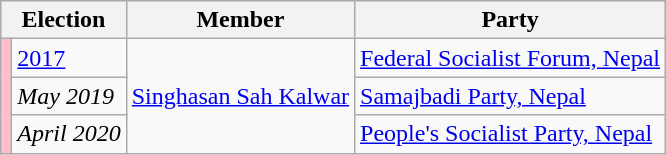<table class="wikitable">
<tr>
<th colspan="2">Election</th>
<th>Member</th>
<th>Party</th>
</tr>
<tr>
<td rowspan="3" style="background-color:pink"></td>
<td><a href='#'>2017</a></td>
<td rowspan="3"><a href='#'>Singhasan Sah Kalwar</a></td>
<td><a href='#'>Federal Socialist Forum, Nepal</a></td>
</tr>
<tr>
<td><em>May 2019</em></td>
<td><a href='#'>Samajbadi Party, Nepal</a></td>
</tr>
<tr>
<td><em>April 2020</em></td>
<td><a href='#'>People's Socialist Party, Nepal</a></td>
</tr>
</table>
